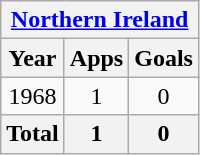<table class="wikitable" style="text-align:center">
<tr>
<th colspan=3><a href='#'>Northern Ireland</a></th>
</tr>
<tr>
<th>Year</th>
<th>Apps</th>
<th>Goals</th>
</tr>
<tr>
<td>1968</td>
<td>1</td>
<td>0</td>
</tr>
<tr>
<th>Total</th>
<th>1</th>
<th>0</th>
</tr>
</table>
